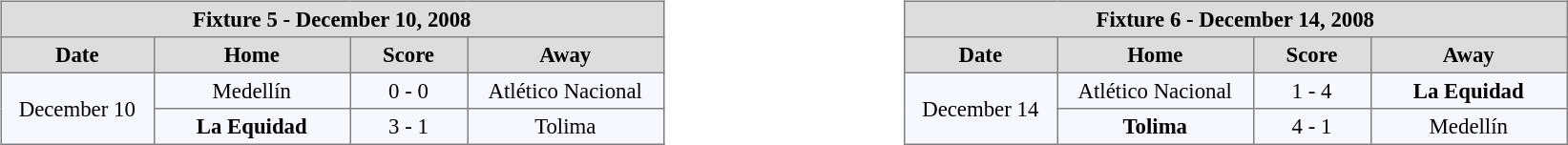<table width=100%>
<tr>
<td valign=top width=50% align=left><br><table align=center bgcolor="#f7f8ff" cellpadding="3" cellspacing="0" border="1" style="font-size: 95%; border: gray solid 1px; border-collapse: collapse;">
<tr align=center bgcolor=#DDDDDD style="color:black;">
<th colspan=4 align=center>Fixture 5 - December 10, 2008</th>
</tr>
<tr align=center bgcolor=#DDDDDD style="color:black;">
<th width="100">Date</th>
<th width="130">Home</th>
<th width="75">Score</th>
<th width="130">Away</th>
</tr>
<tr align=center>
<td rowspan="2" align=center>December 10</td>
<td>Medellín</td>
<td>0 - 0</td>
<td>Atlético Nacional</td>
</tr>
<tr align=center>
<td><strong>La Equidad</strong></td>
<td>3 - 1</td>
<td>Tolima</td>
</tr>
</table>
</td>
<td valign=top width=50% align=left><br><table align=center bgcolor="#f7f8ff" cellpadding="3" cellspacing="0" border="1" style="font-size: 95%; border: gray solid 1px; border-collapse: collapse;">
<tr align=center bgcolor=#DDDDDD style="color:black;">
<th colspan=4 align=center>Fixture 6 - December 14, 2008</th>
</tr>
<tr align=center bgcolor=#DDDDDD style="color:black;">
<th width="100">Date</th>
<th width="130">Home</th>
<th width="75">Score</th>
<th width="130">Away</th>
</tr>
<tr align=center>
<td rowspan="2" align=center>December 14</td>
<td>Atlético Nacional</td>
<td>1 - 4</td>
<td><strong>La Equidad</strong></td>
</tr>
<tr align=center>
<td><strong>Tolima</strong></td>
<td>4 - 1</td>
<td>Medellín</td>
</tr>
</table>
</td>
</tr>
</table>
